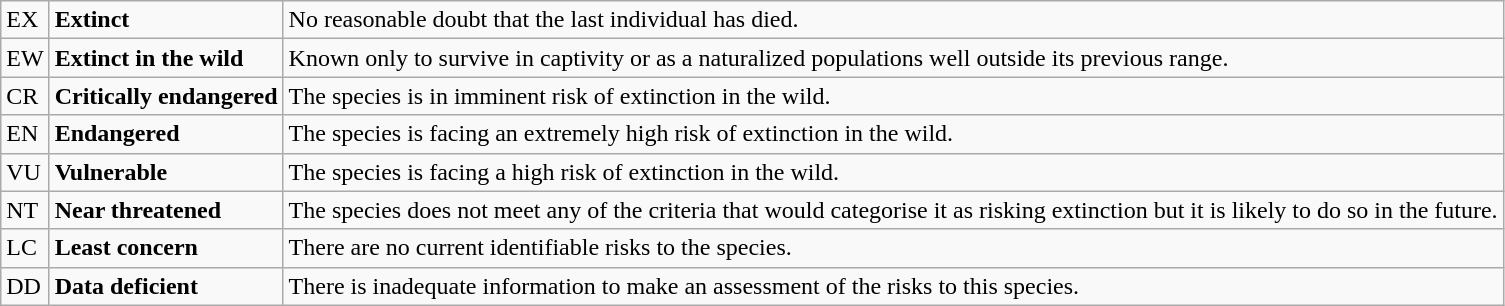<table class="wikitable" style="text-align:left">
<tr>
<td>EX</td>
<td><strong>Extinct</strong></td>
<td>No reasonable doubt that the last individual has died.</td>
</tr>
<tr>
<td>EW</td>
<td><strong>Extinct in the wild</strong></td>
<td>Known only to survive in captivity or as a naturalized populations well outside its previous range.</td>
</tr>
<tr>
<td>CR</td>
<td><strong>Critically endangered</strong></td>
<td>The species is in imminent risk of extinction in the wild.</td>
</tr>
<tr>
<td>EN</td>
<td><strong>Endangered</strong></td>
<td>The species is facing an extremely high risk of extinction in the wild.</td>
</tr>
<tr>
<td>VU</td>
<td><strong>Vulnerable</strong></td>
<td>The species is facing a high risk of extinction in the wild.</td>
</tr>
<tr>
<td>NT</td>
<td><strong>Near threatened</strong></td>
<td>The species does not meet any of the criteria that would categorise it as risking extinction but it is likely to do so in the future.</td>
</tr>
<tr>
<td>LC</td>
<td><strong>Least concern</strong></td>
<td>There are no current identifiable risks to the species.</td>
</tr>
<tr>
<td>DD</td>
<td><strong>Data deficient</strong></td>
<td>There is inadequate information to make an assessment of the risks to this species.</td>
</tr>
</table>
